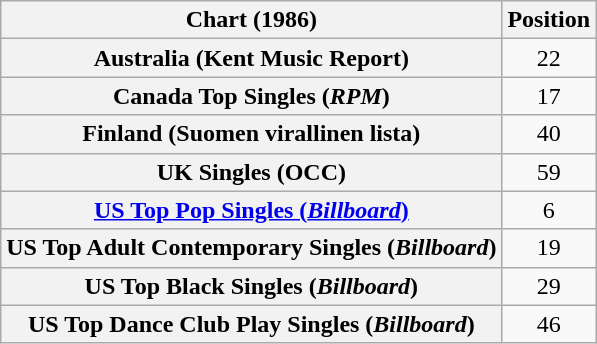<table class="wikitable sortable plainrowheaders" style="text-align:center">
<tr>
<th scope="col">Chart (1986)</th>
<th scope="col">Position</th>
</tr>
<tr>
<th scope="row">Australia (Kent Music Report)</th>
<td>22</td>
</tr>
<tr>
<th scope="row">Canada Top Singles (<em>RPM</em>)</th>
<td>17</td>
</tr>
<tr>
<th scope="row">Finland (Suomen virallinen lista)</th>
<td>40</td>
</tr>
<tr>
<th scope="row">UK Singles (OCC)</th>
<td>59</td>
</tr>
<tr>
<th scope="row"><a href='#'>US Top Pop Singles (<em>Billboard</em>)</a></th>
<td>6</td>
</tr>
<tr>
<th scope="row">US Top Adult Contemporary Singles (<em>Billboard</em>)</th>
<td>19</td>
</tr>
<tr>
<th scope="row">US Top Black Singles (<em>Billboard</em>)</th>
<td>29</td>
</tr>
<tr>
<th scope="row">US Top Dance Club Play Singles (<em>Billboard</em>)</th>
<td>46</td>
</tr>
</table>
